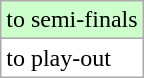<table class="wikitable">
<tr width=10px bgcolor="#ccffcc">
<td>to semi-finals</td>
</tr>
<tr width=10px bgcolor="#ffffff">
<td>to play-out</td>
</tr>
</table>
